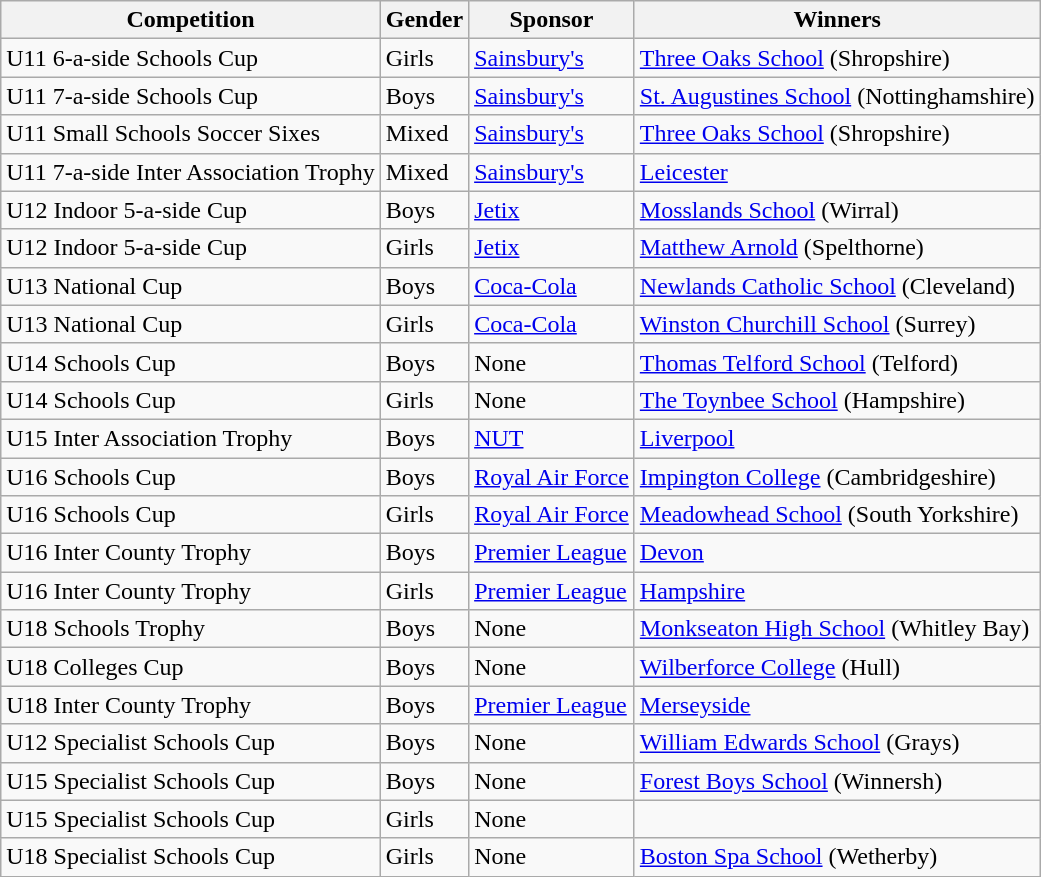<table class="wikitable">
<tr>
<th>Competition</th>
<th>Gender</th>
<th>Sponsor</th>
<th>Winners</th>
</tr>
<tr>
<td>U11 6-a-side Schools Cup</td>
<td>Girls</td>
<td><a href='#'>Sainsbury's</a></td>
<td><a href='#'>Three Oaks School</a> (Shropshire)</td>
</tr>
<tr>
<td>U11 7-a-side Schools Cup</td>
<td>Boys</td>
<td><a href='#'>Sainsbury's</a></td>
<td><a href='#'>St. Augustines School</a> (Nottinghamshire)</td>
</tr>
<tr>
<td>U11 Small Schools Soccer Sixes</td>
<td>Mixed</td>
<td><a href='#'>Sainsbury's</a></td>
<td><a href='#'>Three Oaks School</a> (Shropshire)</td>
</tr>
<tr>
<td>U11 7-a-side Inter Association Trophy</td>
<td>Mixed</td>
<td><a href='#'>Sainsbury's</a></td>
<td><a href='#'>Leicester</a></td>
</tr>
<tr>
<td>U12 Indoor 5-a-side Cup</td>
<td>Boys</td>
<td><a href='#'>Jetix</a></td>
<td><a href='#'>Mosslands School</a> (Wirral)</td>
</tr>
<tr>
<td>U12 Indoor 5-a-side Cup</td>
<td>Girls</td>
<td><a href='#'>Jetix</a></td>
<td><a href='#'>Matthew Arnold</a> (Spelthorne)</td>
</tr>
<tr>
<td>U13 National Cup</td>
<td>Boys</td>
<td><a href='#'>Coca-Cola</a></td>
<td><a href='#'>Newlands Catholic School</a> (Cleveland)</td>
</tr>
<tr>
<td>U13 National Cup</td>
<td>Girls</td>
<td><a href='#'>Coca-Cola</a></td>
<td><a href='#'>Winston Churchill School</a> (Surrey)</td>
</tr>
<tr>
<td>U14 Schools Cup</td>
<td>Boys</td>
<td>None</td>
<td><a href='#'>Thomas Telford School</a> (Telford)</td>
</tr>
<tr>
<td>U14 Schools Cup</td>
<td>Girls</td>
<td>None</td>
<td><a href='#'>The Toynbee School</a> (Hampshire)</td>
</tr>
<tr>
<td>U15 Inter Association Trophy</td>
<td>Boys</td>
<td><a href='#'>NUT</a></td>
<td><a href='#'>Liverpool</a></td>
</tr>
<tr>
<td>U16 Schools Cup</td>
<td>Boys</td>
<td><a href='#'>Royal Air Force</a></td>
<td><a href='#'>Impington College</a> (Cambridgeshire)</td>
</tr>
<tr>
<td>U16 Schools Cup</td>
<td>Girls</td>
<td><a href='#'>Royal Air Force</a></td>
<td><a href='#'>Meadowhead School</a> (South Yorkshire)</td>
</tr>
<tr>
<td>U16 Inter County Trophy</td>
<td>Boys</td>
<td><a href='#'>Premier League</a></td>
<td><a href='#'>Devon</a></td>
</tr>
<tr>
<td>U16 Inter County Trophy</td>
<td>Girls</td>
<td><a href='#'>Premier League</a></td>
<td><a href='#'>Hampshire</a></td>
</tr>
<tr>
<td>U18 Schools Trophy</td>
<td>Boys</td>
<td>None</td>
<td><a href='#'>Monkseaton High School</a> (Whitley Bay)</td>
</tr>
<tr>
<td>U18 Colleges Cup</td>
<td>Boys</td>
<td>None</td>
<td><a href='#'>Wilberforce College</a> (Hull)</td>
</tr>
<tr>
<td>U18 Inter County Trophy</td>
<td>Boys</td>
<td><a href='#'>Premier League</a></td>
<td><a href='#'>Merseyside</a></td>
</tr>
<tr>
<td>U12 Specialist Schools Cup</td>
<td>Boys</td>
<td>None</td>
<td><a href='#'>William Edwards School</a> (Grays)</td>
</tr>
<tr>
<td>U15 Specialist Schools Cup</td>
<td>Boys</td>
<td>None</td>
<td><a href='#'>Forest Boys School</a> (Winnersh)</td>
</tr>
<tr>
<td>U15 Specialist Schools Cup</td>
<td>Girls</td>
<td>None</td>
<td></td>
</tr>
<tr>
<td>U18 Specialist Schools Cup</td>
<td>Girls</td>
<td>None</td>
<td><a href='#'>Boston Spa School</a> (Wetherby)</td>
</tr>
</table>
